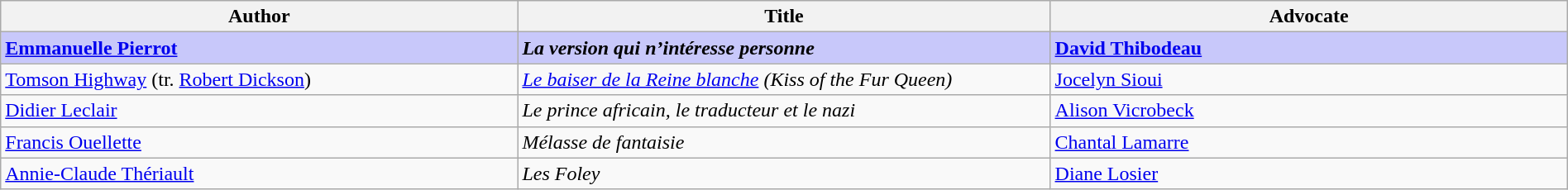<table class="wikitable" style="width:100%;">
<tr>
<th width=33%>Author</th>
<th width=34%>Title</th>
<th width=34%>Advocate</th>
</tr>
<tr>
<td style="background:#C8C8FA"><strong><a href='#'>Emmanuelle Pierrot</a></strong></td>
<td style="background:#C8C8FA"><strong><em>La version qui n’intéresse personne</em></strong></td>
<td style="background:#C8C8FA"><strong> <a href='#'>David Thibodeau</a></strong></td>
</tr>
<tr>
<td><a href='#'>Tomson Highway</a> (tr. <a href='#'>Robert Dickson</a>)</td>
<td><em><a href='#'>Le baiser de la Reine blanche</a> (Kiss of the Fur Queen)</em></td>
<td><a href='#'>Jocelyn Sioui</a></td>
</tr>
<tr>
<td><a href='#'>Didier Leclair</a></td>
<td><em>Le prince africain, le traducteur et le nazi</em></td>
<td><a href='#'>Alison Vicrobeck</a></td>
</tr>
<tr>
<td><a href='#'>Francis Ouellette</a></td>
<td><em>Mélasse de fantaisie</em></td>
<td><a href='#'>Chantal Lamarre</a></td>
</tr>
<tr>
<td><a href='#'>Annie-Claude Thériault</a></td>
<td><em>Les Foley</em></td>
<td><a href='#'>Diane Losier</a></td>
</tr>
</table>
